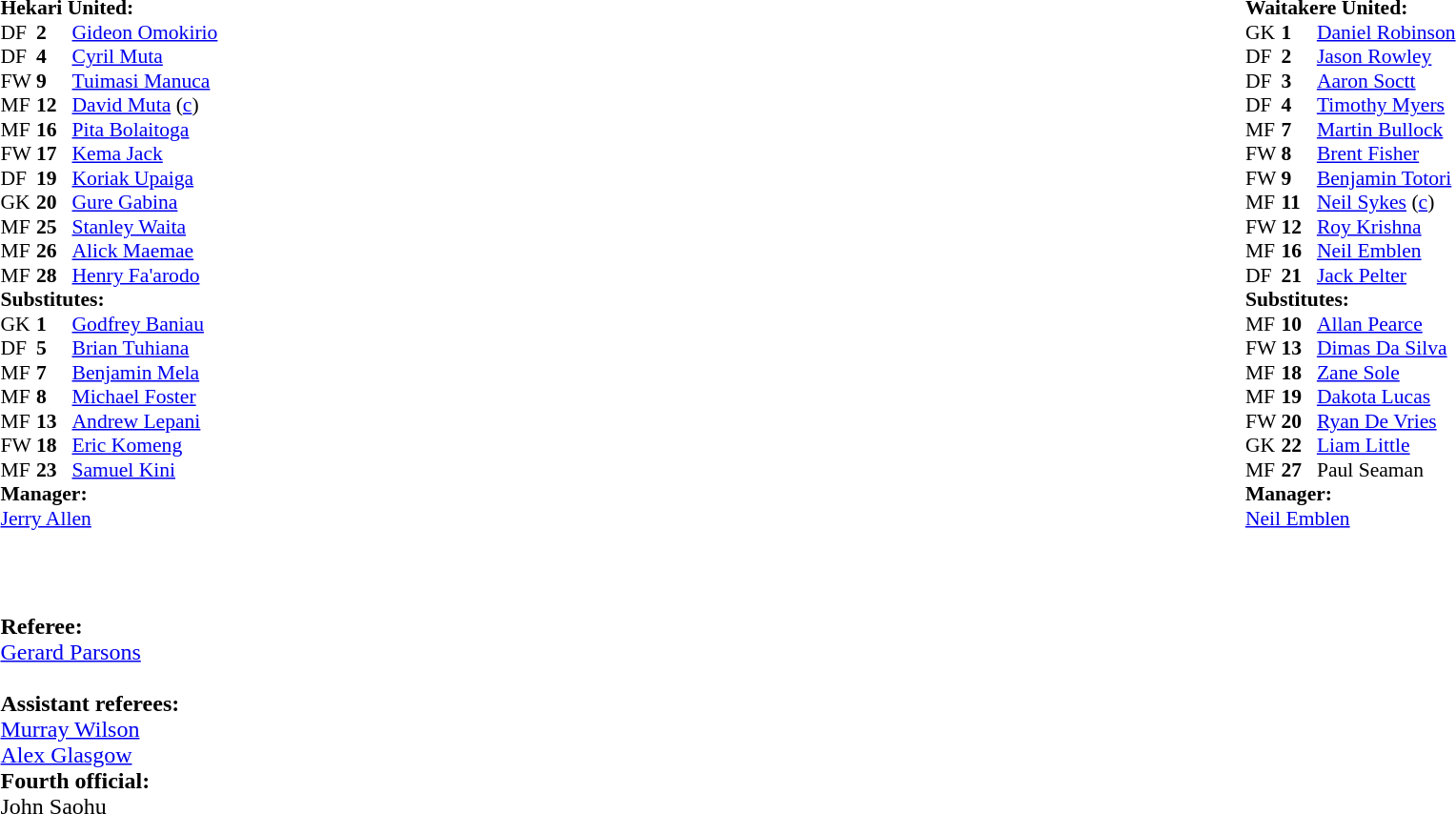<table width=100%>
<tr>
<td valign="top" width="50%"><br><table style="font-size: 90%" cellspacing="0" cellpadding="0">
<tr>
<td colspan="4"><strong>Hekari United:</strong></td>
</tr>
<tr>
<th width=25></th>
<th width=25></th>
</tr>
<tr>
<td>DF</td>
<td><strong>2</strong></td>
<td> <a href='#'>Gideon Omokirio</a></td>
</tr>
<tr>
<td>DF</td>
<td><strong>4</strong></td>
<td> <a href='#'>Cyril Muta</a></td>
</tr>
<tr>
<td>FW</td>
<td><strong>9</strong></td>
<td> <a href='#'>Tuimasi Manuca</a></td>
<td></td>
<td></td>
</tr>
<tr>
<td>MF</td>
<td><strong>12</strong></td>
<td> <a href='#'>David Muta</a> (<a href='#'>c</a>)</td>
<td></td>
<td></td>
</tr>
<tr>
<td>MF</td>
<td><strong>16</strong></td>
<td> <a href='#'>Pita Bolaitoga</a></td>
</tr>
<tr>
<td>FW</td>
<td><strong>17</strong></td>
<td> <a href='#'>Kema Jack</a></td>
</tr>
<tr>
<td>DF</td>
<td><strong>19</strong></td>
<td> <a href='#'>Koriak Upaiga</a></td>
</tr>
<tr>
<td>GK</td>
<td><strong>20</strong></td>
<td> <a href='#'>Gure Gabina</a></td>
</tr>
<tr>
<td>MF</td>
<td><strong>25</strong></td>
<td> <a href='#'>Stanley Waita</a></td>
</tr>
<tr>
<td>MF</td>
<td><strong>26</strong></td>
<td> <a href='#'>Alick Maemae</a></td>
<td></td>
</tr>
<tr>
<td>MF</td>
<td><strong>28</strong></td>
<td> <a href='#'>Henry Fa'arodo</a></td>
</tr>
<tr>
<td colspan=3><strong>Substitutes:</strong></td>
</tr>
<tr>
<td>GK</td>
<td><strong>1</strong></td>
<td> <a href='#'>Godfrey Baniau</a></td>
</tr>
<tr>
<td>DF</td>
<td><strong>5</strong></td>
<td> <a href='#'>Brian Tuhiana</a></td>
</tr>
<tr>
<td>MF</td>
<td><strong>7</strong></td>
<td> <a href='#'>Benjamin Mela</a></td>
<td></td>
<td></td>
</tr>
<tr>
<td>MF</td>
<td><strong>8</strong></td>
<td> <a href='#'>Michael Foster</a></td>
</tr>
<tr>
<td>MF</td>
<td><strong>13</strong></td>
<td> <a href='#'>Andrew Lepani</a></td>
</tr>
<tr>
<td>FW</td>
<td><strong>18</strong></td>
<td> <a href='#'>Eric Komeng</a></td>
<td></td>
<td></td>
</tr>
<tr>
<td>MF</td>
<td><strong>23</strong></td>
<td> <a href='#'>Samuel Kini</a></td>
</tr>
<tr>
<td colspan=3><strong>Manager:</strong></td>
</tr>
<tr>
<td colspan=4> <a href='#'>Jerry Allen</a></td>
</tr>
</table>
</td>
<td valign="top" width="50%"><br><table style="font-size: 90%" cellspacing="0" cellpadding="0" align=center>
<tr>
<td colspan="4"><strong>Waitakere United:</strong></td>
</tr>
<tr>
<th width=25></th>
<th width=25></th>
</tr>
<tr>
<td>GK</td>
<td><strong>1</strong></td>
<td> <a href='#'>Daniel Robinson</a></td>
</tr>
<tr>
<td>DF</td>
<td><strong>2</strong></td>
<td> <a href='#'>Jason Rowley</a></td>
</tr>
<tr>
<td>DF</td>
<td><strong>3</strong></td>
<td> <a href='#'>Aaron Soctt</a></td>
<td></td>
<td></td>
</tr>
<tr>
<td>DF</td>
<td><strong>4</strong></td>
<td> <a href='#'>Timothy Myers</a></td>
<td></td>
</tr>
<tr>
<td>MF</td>
<td><strong>7</strong></td>
<td> <a href='#'>Martin Bullock</a></td>
</tr>
<tr>
<td>FW</td>
<td><strong>8</strong></td>
<td> <a href='#'>Brent Fisher</a></td>
</tr>
<tr>
<td>FW</td>
<td><strong>9</strong></td>
<td> <a href='#'>Benjamin Totori</a></td>
<td></td>
<td></td>
</tr>
<tr>
<td>MF</td>
<td><strong>11</strong></td>
<td> <a href='#'>Neil Sykes</a> (<a href='#'>c</a>)</td>
</tr>
<tr>
<td>FW</td>
<td><strong>12</strong></td>
<td> <a href='#'>Roy Krishna</a></td>
</tr>
<tr>
<td>MF</td>
<td><strong>16</strong></td>
<td> <a href='#'>Neil Emblen</a></td>
</tr>
<tr>
<td>DF</td>
<td><strong>21</strong></td>
<td> <a href='#'>Jack Pelter</a></td>
<td></td>
<td></td>
</tr>
<tr>
<td colspan=3><strong>Substitutes:</strong></td>
</tr>
<tr>
<td>MF</td>
<td><strong>10</strong></td>
<td> <a href='#'>Allan Pearce</a></td>
<td></td>
<td></td>
</tr>
<tr>
<td>FW</td>
<td><strong>13</strong></td>
<td> <a href='#'>Dimas Da Silva</a></td>
</tr>
<tr>
<td>MF</td>
<td><strong>18</strong></td>
<td> <a href='#'>Zane Sole</a></td>
</tr>
<tr>
<td>MF</td>
<td><strong>19</strong></td>
<td> <a href='#'>Dakota Lucas</a></td>
<td></td>
<td></td>
</tr>
<tr>
<td>FW</td>
<td><strong>20</strong></td>
<td> <a href='#'>Ryan De Vries</a></td>
</tr>
<tr>
<td>GK</td>
<td><strong>22</strong></td>
<td> <a href='#'>Liam Little</a></td>
</tr>
<tr>
<td>MF</td>
<td><strong>27</strong></td>
<td> Paul Seaman</td>
<td></td>
<td></td>
</tr>
<tr>
<td colspan=3><strong>Manager:</strong></td>
</tr>
<tr>
<td colspan=4> <a href='#'>Neil Emblen</a></td>
</tr>
</table>
</td>
</tr>
<tr>
<td><br><br><br><strong>Referee:</strong>
<br> <a href='#'>Gerard Parsons</a> 
<br><br><strong>Assistant referees:</strong>
<br> <a href='#'>Murray Wilson</a> 
<br> <a href='#'>Alex Glasgow</a>
<br><strong>Fourth official:</strong>
<br> John Saohu</td>
</tr>
</table>
